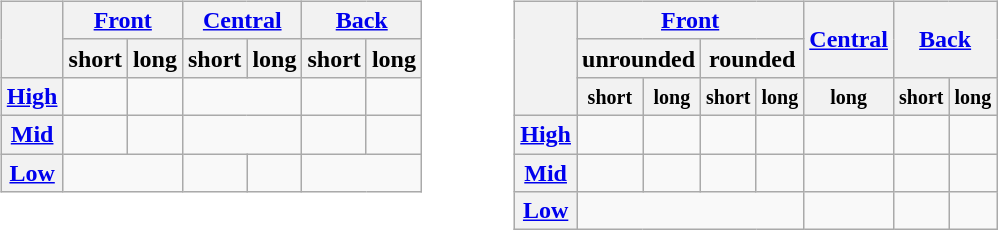<table>
<tr>
<td width="50%" valign="top"><br><table class="wikitable" style="text-align:center">
<tr>
<th rowspan="2"> </th>
<th colspan="2"><a href='#'>Front</a></th>
<th colspan="2"><a href='#'>Central</a></th>
<th colspan="2"><a href='#'>Back</a></th>
</tr>
<tr>
<th>short</th>
<th>long</th>
<th>short</th>
<th>long</th>
<th>short</th>
<th>long</th>
</tr>
<tr>
<th><a href='#'>High</a></th>
<td></td>
<td></td>
<td colspan="2"> </td>
<td></td>
<td></td>
</tr>
<tr>
<th><a href='#'>Mid</a></th>
<td></td>
<td></td>
<td colspan="2"> </td>
<td></td>
<td></td>
</tr>
<tr>
<th><a href='#'>Low</a></th>
<td colspan="2"> </td>
<td></td>
<td></td>
<td colspan="2"> </td>
</tr>
</table>
</td>
<td width="50%" valign="top"><br><table class="wikitable" style=text-align:center>
<tr>
<th rowspan="3"></th>
<th colspan="4"><a href='#'>Front</a></th>
<th colspan="1" rowspan="2"><a href='#'>Central</a></th>
<th colspan="2" rowspan="2"><a href='#'>Back</a></th>
</tr>
<tr>
<th colspan="2">unrounded</th>
<th colspan="2">rounded</th>
</tr>
<tr>
<th><small>short</small></th>
<th><small>long</small></th>
<th><small>short</small></th>
<th><small>long</small></th>
<th><small>long</small></th>
<th><small>short</small></th>
<th><small>long</small></th>
</tr>
<tr>
<th><a href='#'>High</a></th>
<td></td>
<td></td>
<td></td>
<td></td>
<td></td>
<td></td>
<td></td>
</tr>
<tr>
<th><a href='#'>Mid</a></th>
<td></td>
<td></td>
<td></td>
<td></td>
<td></td>
<td></td>
<td></td>
</tr>
<tr>
<th><a href='#'>Low</a></th>
<td colspan="4"></td>
<td></td>
<td></td>
<td></td>
</tr>
</table>
</td>
</tr>
</table>
